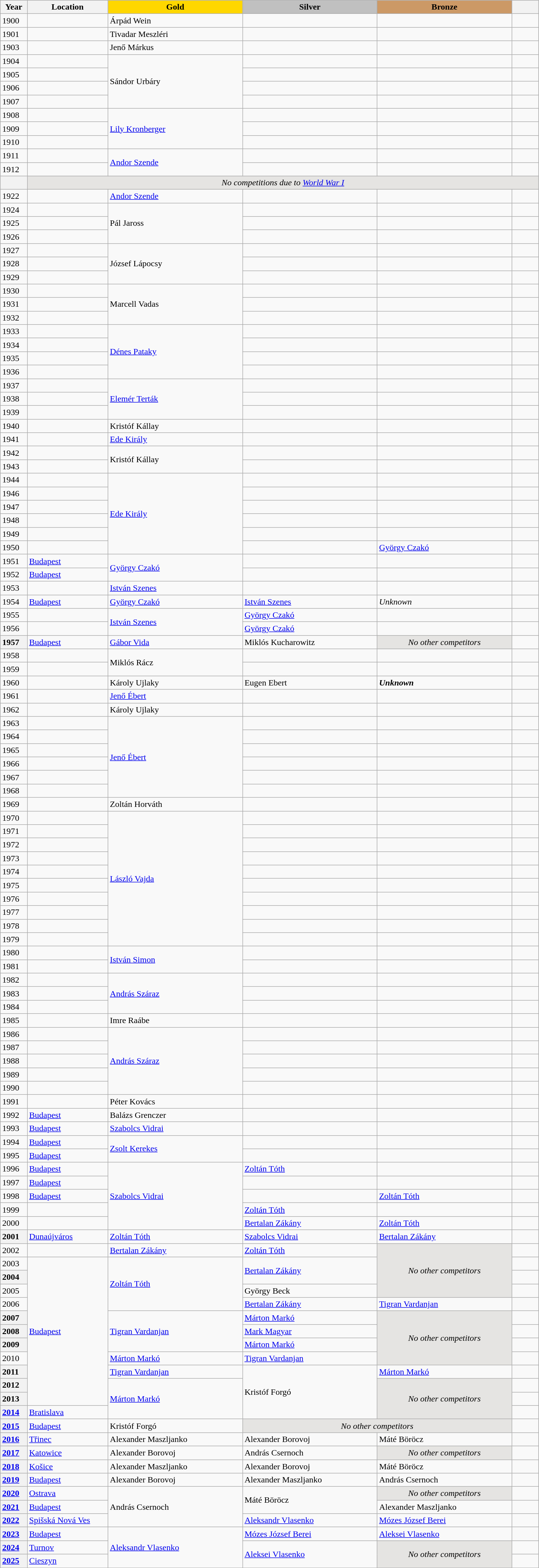<table class="wikitable unsortable" style="text-align:left; width:80%">
<tr>
<th scope="col" style="text-align:center; width:5%">Year</th>
<th scope="col" style="text-align:center; width:15%">Location</th>
<td scope="col" style="text-align:center; width:25%; background:gold"><strong>Gold</strong></td>
<td scope="col" style="text-align:center; width:25%; background:silver"><strong>Silver</strong></td>
<td scope="col" style="text-align:center; width:25%; background:#c96"><strong>Bronze</strong></td>
<th scope="col" style="text-align:center; width:5%"></th>
</tr>
<tr>
<td>1900</td>
<td></td>
<td>Árpád Wein</td>
<td></td>
<td></td>
<td></td>
</tr>
<tr>
<td>1901</td>
<td></td>
<td>Tivadar Meszléri</td>
<td></td>
<td></td>
<td></td>
</tr>
<tr>
<td>1903</td>
<td></td>
<td>Jenő Márkus</td>
<td></td>
<td></td>
<td></td>
</tr>
<tr>
<td>1904</td>
<td></td>
<td rowspan="4">Sándor Urbáry</td>
<td></td>
<td></td>
<td></td>
</tr>
<tr>
<td>1905</td>
<td></td>
<td></td>
<td></td>
<td></td>
</tr>
<tr>
<td>1906</td>
<td></td>
<td></td>
<td></td>
<td></td>
</tr>
<tr>
<td>1907</td>
<td></td>
<td></td>
<td></td>
<td></td>
</tr>
<tr>
<td>1908</td>
<td></td>
<td rowspan="3"><a href='#'>Lily Kronberger</a></td>
<td></td>
<td></td>
<td></td>
</tr>
<tr>
<td>1909</td>
<td></td>
<td></td>
<td></td>
<td></td>
</tr>
<tr>
<td>1910</td>
<td></td>
<td></td>
<td></td>
<td></td>
</tr>
<tr>
<td>1911</td>
<td></td>
<td rowspan="2"><a href='#'>Andor Szende</a></td>
<td></td>
<td></td>
<td></td>
</tr>
<tr>
<td>1912</td>
<td></td>
<td></td>
<td></td>
<td></td>
</tr>
<tr>
<th scope="row" style="text-align:left"></th>
<td colspan="5" bgcolor="e5e4e2" align="center"><em>No competitions due to <a href='#'>World War I</a></em></td>
</tr>
<tr>
<td>1922</td>
<td></td>
<td><a href='#'>Andor Szende</a></td>
<td></td>
<td></td>
<td></td>
</tr>
<tr>
<td>1924</td>
<td></td>
<td rowspan="3">Pál Jaross</td>
<td></td>
<td></td>
<td></td>
</tr>
<tr>
<td>1925</td>
<td></td>
<td></td>
<td></td>
<td></td>
</tr>
<tr>
<td>1926</td>
<td></td>
<td></td>
<td></td>
<td></td>
</tr>
<tr>
<td>1927</td>
<td></td>
<td rowspan="3">József Lápocsy</td>
<td></td>
<td></td>
<td></td>
</tr>
<tr>
<td>1928</td>
<td></td>
<td></td>
<td></td>
<td></td>
</tr>
<tr>
<td>1929</td>
<td></td>
<td></td>
<td></td>
<td></td>
</tr>
<tr>
<td>1930</td>
<td></td>
<td rowspan="3">Marcell Vadas</td>
<td></td>
<td></td>
<td></td>
</tr>
<tr>
<td>1931</td>
<td></td>
<td></td>
<td></td>
<td></td>
</tr>
<tr>
<td>1932</td>
<td></td>
<td></td>
<td></td>
<td></td>
</tr>
<tr>
<td>1933</td>
<td></td>
<td rowspan="4"><a href='#'>Dénes Pataky</a></td>
<td></td>
<td></td>
<td></td>
</tr>
<tr>
<td>1934</td>
<td></td>
<td></td>
<td></td>
<td></td>
</tr>
<tr>
<td>1935</td>
<td></td>
<td></td>
<td></td>
<td></td>
</tr>
<tr>
<td>1936</td>
<td></td>
<td></td>
<td></td>
<td></td>
</tr>
<tr>
<td>1937</td>
<td></td>
<td rowspan="3"><a href='#'>Elemér Terták</a></td>
<td></td>
<td></td>
<td></td>
</tr>
<tr>
<td>1938</td>
<td></td>
<td></td>
<td></td>
<td></td>
</tr>
<tr>
<td>1939</td>
<td></td>
<td></td>
<td></td>
<td></td>
</tr>
<tr>
<td>1940</td>
<td></td>
<td>Kristóf Kállay</td>
<td></td>
<td></td>
<td></td>
</tr>
<tr>
<td>1941</td>
<td></td>
<td><a href='#'>Ede Király</a></td>
<td></td>
<td></td>
<td></td>
</tr>
<tr>
<td>1942</td>
<td></td>
<td rowspan="2">Kristóf Kállay</td>
<td></td>
<td></td>
<td></td>
</tr>
<tr>
<td>1943</td>
<td></td>
<td></td>
<td></td>
<td></td>
</tr>
<tr>
<td>1944</td>
<td></td>
<td rowspan="6"><a href='#'>Ede Király</a></td>
<td></td>
<td></td>
<td></td>
</tr>
<tr>
<td>1946</td>
<td></td>
<td></td>
<td></td>
<td></td>
</tr>
<tr>
<td>1947</td>
<td></td>
<td></td>
<td></td>
<td></td>
</tr>
<tr>
<td>1948</td>
<td></td>
<td></td>
<td></td>
<td></td>
</tr>
<tr>
<td>1949</td>
<td></td>
<td></td>
<td></td>
<td></td>
</tr>
<tr>
<td>1950</td>
<td></td>
<td></td>
<td><a href='#'>György Czakó</a></td>
<td></td>
</tr>
<tr>
<td>1951</td>
<td><a href='#'>Budapest</a></td>
<td rowspan="2"><a href='#'>György Czakó</a></td>
<td></td>
<td></td>
<td></td>
</tr>
<tr>
<td>1952</td>
<td><a href='#'>Budapest</a></td>
<td></td>
<td></td>
<td></td>
</tr>
<tr>
<td>1953</td>
<td></td>
<td><a href='#'>István Szenes</a></td>
<td></td>
<td></td>
<td></td>
</tr>
<tr>
<td>1954</td>
<td><a href='#'>Budapest</a></td>
<td><a href='#'>György Czakó</a></td>
<td><a href='#'>István Szenes</a></td>
<td><em>Unknown</em></td>
<td></td>
</tr>
<tr>
<td>1955</td>
<td></td>
<td rowspan="2"><a href='#'>István Szenes</a></td>
<td><a href='#'>György Czakó</a></td>
<td></td>
<td></td>
</tr>
<tr>
<td>1956</td>
<td></td>
<td><a href='#'>György Czakó</a></td>
<td></td>
<td></td>
</tr>
<tr>
<th scope="row" style="text-align:left">1957</th>
<td><a href='#'>Budapest</a></td>
<td><a href='#'>Gábor Vida</a></td>
<td>Miklós Kucharowitz</td>
<td bgcolor="e5e4e2" align="center"><em>No other competitors</em></td>
<td></td>
</tr>
<tr>
<td>1958</td>
<td></td>
<td rowspan="2">Miklós Rácz</td>
<td></td>
<td></td>
<td></td>
</tr>
<tr>
<td>1959</td>
<td></td>
<td></td>
<td></td>
<td></td>
</tr>
<tr>
<td>1960</td>
<td></td>
<td>Károly Ujlaky</td>
<td>Eugen Ebert</td>
<td><strong><em>Unknown</em></strong></td>
<td></td>
</tr>
<tr>
<td>1961</td>
<td></td>
<td><a href='#'>Jenő Ébert</a></td>
<td></td>
<td></td>
<td></td>
</tr>
<tr>
<td>1962</td>
<td></td>
<td>Károly Ujlaky</td>
<td></td>
<td></td>
<td></td>
</tr>
<tr>
<td>1963</td>
<td></td>
<td rowspan="6"><a href='#'>Jenő Ébert</a></td>
<td></td>
<td></td>
<td></td>
</tr>
<tr>
<td>1964</td>
<td></td>
<td></td>
<td></td>
<td></td>
</tr>
<tr>
<td>1965</td>
<td></td>
<td></td>
<td></td>
<td></td>
</tr>
<tr>
<td>1966</td>
<td></td>
<td></td>
<td></td>
<td></td>
</tr>
<tr>
<td>1967</td>
<td></td>
<td></td>
<td></td>
<td></td>
</tr>
<tr>
<td>1968</td>
<td></td>
<td></td>
<td></td>
<td></td>
</tr>
<tr>
<td>1969</td>
<td></td>
<td>Zoltán Horváth</td>
<td></td>
<td></td>
<td></td>
</tr>
<tr>
<td>1970</td>
<td></td>
<td rowspan="10"><a href='#'>László Vajda</a></td>
<td></td>
<td></td>
<td></td>
</tr>
<tr>
<td>1971</td>
<td></td>
<td></td>
<td></td>
<td></td>
</tr>
<tr>
<td>1972</td>
<td></td>
<td></td>
<td></td>
<td></td>
</tr>
<tr>
<td>1973</td>
<td></td>
<td></td>
<td></td>
<td></td>
</tr>
<tr>
<td>1974</td>
<td></td>
<td></td>
<td></td>
<td></td>
</tr>
<tr>
<td>1975</td>
<td></td>
<td></td>
<td></td>
<td></td>
</tr>
<tr>
<td>1976</td>
<td></td>
<td></td>
<td></td>
<td></td>
</tr>
<tr>
<td>1977</td>
<td></td>
<td></td>
<td></td>
<td></td>
</tr>
<tr>
<td>1978</td>
<td></td>
<td></td>
<td></td>
<td></td>
</tr>
<tr>
<td>1979</td>
<td></td>
<td></td>
<td></td>
<td></td>
</tr>
<tr>
<td>1980</td>
<td></td>
<td rowspan="2"><a href='#'>István Simon</a></td>
<td></td>
<td></td>
<td></td>
</tr>
<tr>
<td>1981</td>
<td></td>
<td></td>
<td></td>
<td></td>
</tr>
<tr>
<td>1982</td>
<td></td>
<td rowspan="3"><a href='#'>András Száraz</a></td>
<td></td>
<td></td>
<td></td>
</tr>
<tr>
<td>1983</td>
<td></td>
<td></td>
<td></td>
<td></td>
</tr>
<tr>
<td>1984</td>
<td></td>
<td></td>
<td></td>
<td></td>
</tr>
<tr>
<td>1985</td>
<td></td>
<td>Imre Raábe</td>
<td></td>
<td></td>
<td></td>
</tr>
<tr>
<td>1986</td>
<td></td>
<td rowspan="5"><a href='#'>András Száraz</a></td>
<td></td>
<td></td>
<td></td>
</tr>
<tr>
<td>1987</td>
<td></td>
<td></td>
<td></td>
<td></td>
</tr>
<tr>
<td>1988</td>
<td></td>
<td></td>
<td></td>
<td></td>
</tr>
<tr>
<td>1989</td>
<td></td>
<td></td>
<td></td>
<td></td>
</tr>
<tr>
<td>1990</td>
<td></td>
<td></td>
<td></td>
<td></td>
</tr>
<tr>
<td>1991</td>
<td></td>
<td>Péter Kovács</td>
<td></td>
<td></td>
<td></td>
</tr>
<tr>
<td>1992</td>
<td><a href='#'>Budapest</a></td>
<td>Balázs Grenczer</td>
<td></td>
<td></td>
<td></td>
</tr>
<tr>
<td>1993</td>
<td><a href='#'>Budapest</a></td>
<td><a href='#'>Szabolcs Vidrai</a></td>
<td></td>
<td></td>
<td></td>
</tr>
<tr>
<td>1994</td>
<td><a href='#'>Budapest</a></td>
<td rowspan="2"><a href='#'>Zsolt Kerekes</a></td>
<td></td>
<td></td>
<td></td>
</tr>
<tr>
<td>1995</td>
<td><a href='#'>Budapest</a></td>
<td></td>
<td></td>
<td></td>
</tr>
<tr>
<td>1996</td>
<td><a href='#'>Budapest</a></td>
<td rowspan="5"><a href='#'>Szabolcs Vidrai</a></td>
<td><a href='#'>Zoltán Tóth</a></td>
<td></td>
<td></td>
</tr>
<tr>
<td>1997</td>
<td><a href='#'>Budapest</a></td>
<td></td>
<td></td>
<td></td>
</tr>
<tr>
<td>1998</td>
<td><a href='#'>Budapest</a></td>
<td></td>
<td><a href='#'>Zoltán Tóth</a></td>
<td></td>
</tr>
<tr>
<td>1999</td>
<td></td>
<td><a href='#'>Zoltán Tóth</a></td>
<td></td>
<td></td>
</tr>
<tr>
<td>2000</td>
<td></td>
<td><a href='#'>Bertalan Zákány</a></td>
<td><a href='#'>Zoltán Tóth</a></td>
<td></td>
</tr>
<tr>
<th scope="row" style="text-align:left">2001</th>
<td><a href='#'>Dunaújváros</a></td>
<td><a href='#'>Zoltán Tóth</a></td>
<td><a href='#'>Szabolcs Vidrai</a></td>
<td><a href='#'>Bertalan Zákány</a></td>
<td></td>
</tr>
<tr>
<td>2002</td>
<td></td>
<td><a href='#'>Bertalan Zákány</a></td>
<td><a href='#'>Zoltán Tóth</a></td>
<td rowspan="4" align="center" bgcolor="e5e4e2"><em>No other competitors</em></td>
<td></td>
</tr>
<tr>
<td>2003</td>
<td rowspan="11"><a href='#'>Budapest</a></td>
<td rowspan="4"><a href='#'>Zoltán Tóth</a></td>
<td rowspan="2"><a href='#'>Bertalan Zákány</a></td>
<td></td>
</tr>
<tr>
<th scope="row" style="text-align:left">2004</th>
<td></td>
</tr>
<tr>
<td>2005</td>
<td>György Beck</td>
<td></td>
</tr>
<tr>
<td>2006</td>
<td><a href='#'>Bertalan Zákány</a></td>
<td><a href='#'>Tigran Vardanjan</a></td>
<td></td>
</tr>
<tr>
<th scope="row" style="text-align:left">2007</th>
<td rowspan="3"><a href='#'>Tigran Vardanjan</a></td>
<td><a href='#'>Márton Markó</a></td>
<td rowspan="4" align="center" bgcolor="e5e4e2"><em>No other competitors</em></td>
<td></td>
</tr>
<tr>
<th scope="row" style="text-align:left">2008</th>
<td><a href='#'>Mark Magyar</a></td>
<td></td>
</tr>
<tr>
<th scope="row" style="text-align:left">2009</th>
<td><a href='#'>Márton Markó</a></td>
<td></td>
</tr>
<tr>
<td>2010</td>
<td><a href='#'>Márton Markó</a></td>
<td><a href='#'>Tigran Vardanjan</a></td>
<td></td>
</tr>
<tr>
<th scope="row" style="text-align:left">2011</th>
<td><a href='#'>Tigran Vardanjan</a></td>
<td rowspan="4">Kristóf Forgó</td>
<td><a href='#'>Márton Markó</a></td>
<td></td>
</tr>
<tr>
<th scope="row" style="text-align:left">2012</th>
<td rowspan="3"><a href='#'>Márton Markó</a></td>
<td rowspan="3" align="center" bgcolor="e5e4e2"><em>No other competitors</em></td>
<td></td>
</tr>
<tr>
<th scope="row" style="text-align:left">2013</th>
<td></td>
</tr>
<tr>
<th scope="row" style="text-align:left"><a href='#'>2014</a></th>
<td> <a href='#'>Bratislava</a></td>
<td></td>
</tr>
<tr>
<th scope="row" style="text-align:left"><a href='#'>2015</a></th>
<td><a href='#'>Budapest</a></td>
<td>Kristóf Forgó</td>
<td colspan="2" align="center" bgcolor="e5e4e2"><em>No other competitors</em></td>
<td></td>
</tr>
<tr>
<th scope="row" style="text-align:left"><a href='#'>2016</a></th>
<td> <a href='#'>Třinec</a></td>
<td>Alexander Maszljanko</td>
<td>Alexander Borovoj</td>
<td>Máté Böröcz</td>
<td></td>
</tr>
<tr>
<th scope="row" style="text-align:left"><a href='#'>2017</a></th>
<td> <a href='#'>Katowice</a></td>
<td>Alexander Borovoj</td>
<td>András Csernoch</td>
<td align="center" bgcolor="e5e4e2"><em>No other competitors</em></td>
<td></td>
</tr>
<tr>
<th scope="row" style="text-align:left"><a href='#'>2018</a></th>
<td> <a href='#'>Košice</a></td>
<td>Alexander Maszljanko</td>
<td>Alexander Borovoj</td>
<td>Máté Böröcz</td>
<td></td>
</tr>
<tr>
<th scope="row" style="text-align:left"><a href='#'>2019</a></th>
<td><a href='#'>Budapest</a></td>
<td>Alexander Borovoj</td>
<td>Alexander Maszljanko</td>
<td>András Csernoch</td>
<td></td>
</tr>
<tr>
<th scope="row" style="text-align:left"><a href='#'>2020</a></th>
<td> <a href='#'>Ostrava</a></td>
<td rowspan="3">András Csernoch</td>
<td rowspan="2">Máté Böröcz</td>
<td align="center" bgcolor="e5e4e2"><em>No other competitors</em></td>
<td></td>
</tr>
<tr>
<th scope="row" style="text-align:left"><a href='#'>2021</a></th>
<td><a href='#'>Budapest</a></td>
<td>Alexander Maszljanko</td>
<td></td>
</tr>
<tr>
<th scope="row" style="text-align:left"><a href='#'>2022</a></th>
<td> <a href='#'>Spišská Nová Ves</a></td>
<td><a href='#'>Aleksandr Vlasenko</a></td>
<td><a href='#'>Mózes József Berei</a></td>
<td></td>
</tr>
<tr>
<th scope="row" style="text-align:left"><a href='#'>2023</a></th>
<td><a href='#'>Budapest</a></td>
<td rowspan="3"><a href='#'>Aleksandr Vlasenko</a></td>
<td><a href='#'>Mózes József Berei</a></td>
<td><a href='#'>Aleksei Vlasenko</a></td>
<td></td>
</tr>
<tr>
<th scope="row" style="text-align:left"><a href='#'>2024</a></th>
<td> <a href='#'>Turnov</a></td>
<td rowspan="2"><a href='#'>Aleksei Vlasenko</a></td>
<td rowspan="2" align="center" bgcolor="e5e4e2"><em>No other competitors</em></td>
<td></td>
</tr>
<tr>
<th scope="row" style="text-align:left"><a href='#'>2025</a></th>
<td> <a href='#'>Cieszyn</a></td>
<td></td>
</tr>
</table>
